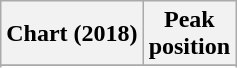<table class="wikitable sortable plainrowheaders" style="text-align:center">
<tr>
<th>Chart (2018)</th>
<th>Peak<br>position</th>
</tr>
<tr>
</tr>
<tr>
</tr>
<tr>
</tr>
</table>
